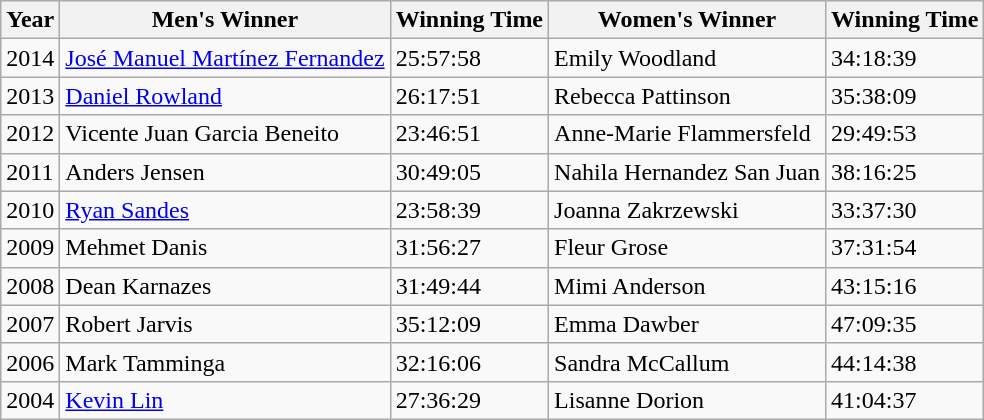<table class="wikitable">
<tr>
<th>Year</th>
<th>Men's Winner</th>
<th>Winning Time</th>
<th>Women's Winner</th>
<th>Winning Time</th>
</tr>
<tr>
<td>2014</td>
<td> <a href='#'>José Manuel Martínez Fernandez</a></td>
<td>25:57:58</td>
<td> Emily Woodland</td>
<td>34:18:39</td>
</tr>
<tr>
<td>2013</td>
<td> <a href='#'>Daniel Rowland</a></td>
<td>26:17:51</td>
<td> Rebecca Pattinson</td>
<td>35:38:09</td>
</tr>
<tr>
<td>2012</td>
<td> Vicente Juan Garcia Beneito</td>
<td>23:46:51</td>
<td> Anne-Marie Flammersfeld</td>
<td>29:49:53</td>
</tr>
<tr>
<td>2011</td>
<td> Anders Jensen</td>
<td>30:49:05</td>
<td> Nahila Hernandez San Juan</td>
<td>38:16:25</td>
</tr>
<tr>
<td>2010</td>
<td> <a href='#'>Ryan Sandes</a></td>
<td>23:58:39</td>
<td> Joanna Zakrzewski</td>
<td>33:37:30</td>
</tr>
<tr>
<td>2009</td>
<td> Mehmet Danis</td>
<td>31:56:27</td>
<td> Fleur Grose</td>
<td>37:31:54</td>
</tr>
<tr>
<td>2008</td>
<td> Dean Karnazes</td>
<td>31:49:44</td>
<td> Mimi Anderson</td>
<td>43:15:16</td>
</tr>
<tr>
<td>2007</td>
<td> Robert Jarvis</td>
<td>35:12:09</td>
<td> Emma Dawber</td>
<td>47:09:35</td>
</tr>
<tr>
<td>2006</td>
<td> Mark Tamminga</td>
<td>32:16:06</td>
<td> Sandra McCallum</td>
<td>44:14:38</td>
</tr>
<tr>
<td>2004</td>
<td> <a href='#'>Kevin Lin</a></td>
<td>27:36:29</td>
<td> Lisanne Dorion</td>
<td>41:04:37</td>
</tr>
</table>
